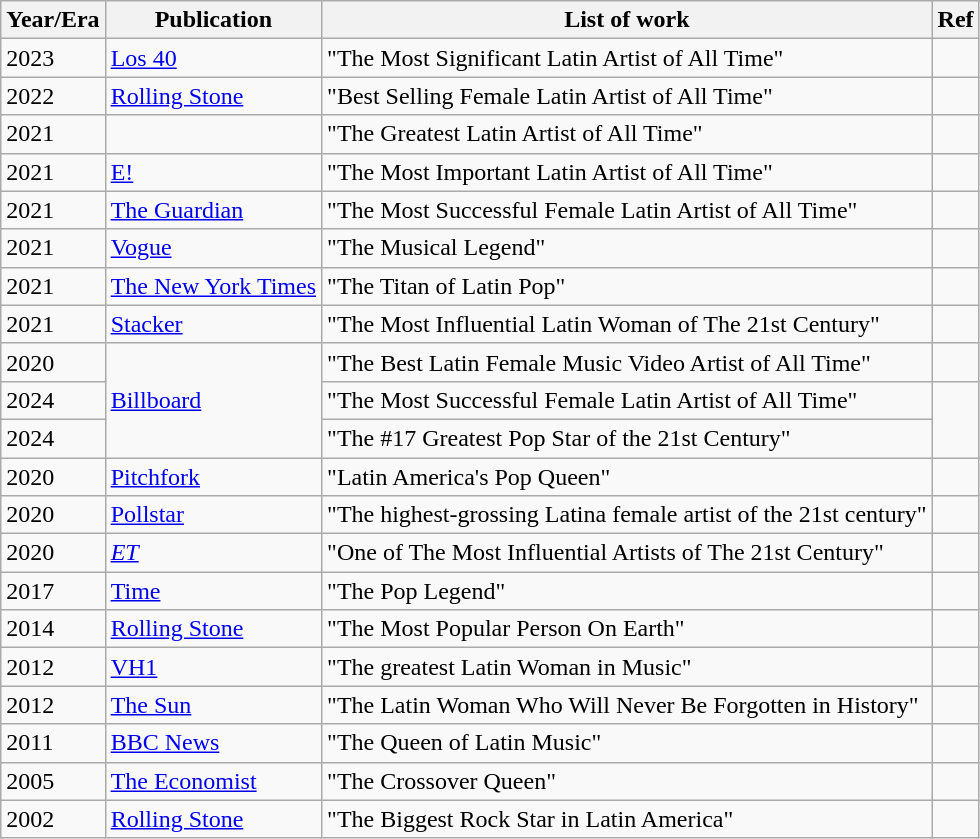<table class="wikitable">
<tr>
<th>Year/Era</th>
<th>Publication</th>
<th>List of work</th>
<th>Ref</th>
</tr>
<tr>
<td>2023</td>
<td><a href='#'>Los 40</a></td>
<td>"The Most Significant Latin Artist of All Time"</td>
<td></td>
</tr>
<tr>
<td>2022</td>
<td><a href='#'>Rolling Stone</a></td>
<td>"Best Selling Female Latin Artist of All Time"</td>
<td></td>
</tr>
<tr>
<td>2021</td>
<td></td>
<td>"The Greatest Latin Artist of All Time"</td>
<td></td>
</tr>
<tr>
<td>2021</td>
<td><a href='#'>E!</a></td>
<td>"The Most Important Latin Artist of All Time"</td>
<td></td>
</tr>
<tr>
<td>2021</td>
<td><a href='#'>The Guardian</a></td>
<td>"The Most Successful Female Latin Artist of All Time"</td>
<td></td>
</tr>
<tr>
<td>2021</td>
<td><a href='#'>Vogue</a></td>
<td>"The Musical Legend"</td>
<td></td>
</tr>
<tr>
<td>2021</td>
<td><a href='#'>The New York Times</a></td>
<td>"The Titan of Latin Pop"</td>
<td></td>
</tr>
<tr>
<td>2021</td>
<td><a href='#'>Stacker</a></td>
<td>"The Most Influential Latin Woman of The 21st Century"</td>
<td></td>
</tr>
<tr>
<td>2020</td>
<td rowspan="3"><a href='#'>Billboard</a></td>
<td>"The Best Latin Female Music Video Artist of All Time"</td>
<td></td>
</tr>
<tr>
<td>2024</td>
<td>"The Most Successful Female Latin Artist of All Time"</td>
<td rowspan="2"></td>
</tr>
<tr>
<td>2024</td>
<td>"The #17 Greatest Pop Star of the 21st Century"</td>
</tr>
<tr>
<td>2020</td>
<td><a href='#'>Pitchfork</a></td>
<td>"Latin America's Pop Queen"</td>
<td></td>
</tr>
<tr>
<td>2020</td>
<td><a href='#'>Pollstar</a></td>
<td>"The highest-grossing Latina female artist of the 21st century"</td>
<td></td>
</tr>
<tr>
<td>2020</td>
<td><em><a href='#'>ET</a></em></td>
<td>"One of The Most Influential Artists of The 21st Century"</td>
<td></td>
</tr>
<tr>
<td>2017</td>
<td><a href='#'>Time</a></td>
<td>"The Pop Legend"</td>
<td></td>
</tr>
<tr>
<td>2014</td>
<td><a href='#'>Rolling Stone</a></td>
<td>"The Most Popular Person On Earth"</td>
<td></td>
</tr>
<tr>
<td>2012</td>
<td><a href='#'>VH1</a></td>
<td>"The greatest Latin Woman in Music"</td>
<td></td>
</tr>
<tr>
<td>2012</td>
<td><a href='#'>The Sun</a></td>
<td>"The Latin Woman Who Will Never Be Forgotten in History"</td>
<td></td>
</tr>
<tr>
<td>2011</td>
<td><a href='#'>BBC News</a></td>
<td>"The Queen of Latin Music"</td>
<td></td>
</tr>
<tr>
<td>2005</td>
<td><a href='#'>The Economist</a></td>
<td>"The Crossover Queen"</td>
<td></td>
</tr>
<tr>
<td>2002</td>
<td><a href='#'>Rolling Stone</a></td>
<td>"The Biggest Rock Star in Latin America"</td>
<td></td>
</tr>
</table>
